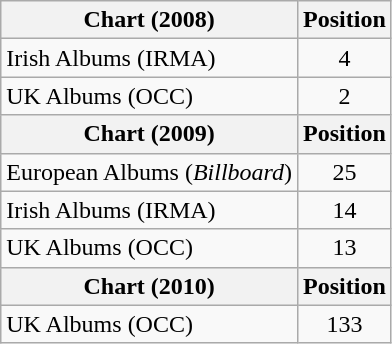<table class="wikitable sortable">
<tr>
<th>Chart (2008)</th>
<th>Position</th>
</tr>
<tr>
<td>Irish Albums (IRMA)</td>
<td align="center">4</td>
</tr>
<tr>
<td>UK Albums (OCC)</td>
<td style="text-align:center;">2</td>
</tr>
<tr>
<th>Chart (2009)</th>
<th>Position</th>
</tr>
<tr>
<td>European Albums (<em>Billboard</em>)</td>
<td style="text-align:center;">25</td>
</tr>
<tr>
<td>Irish Albums (IRMA)</td>
<td align="center">14</td>
</tr>
<tr>
<td>UK Albums (OCC)</td>
<td style="text-align:center;">13</td>
</tr>
<tr>
<th>Chart (2010)</th>
<th>Position</th>
</tr>
<tr>
<td>UK Albums (OCC)</td>
<td style="text-align:center;">133</td>
</tr>
</table>
